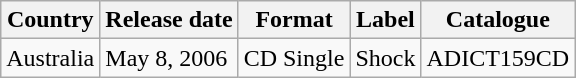<table class="wikitable">
<tr>
<th>Country</th>
<th>Release date</th>
<th>Format</th>
<th>Label</th>
<th>Catalogue</th>
</tr>
<tr>
<td>Australia</td>
<td>May 8, 2006</td>
<td>CD Single</td>
<td>Shock</td>
<td>ADICT159CD</td>
</tr>
</table>
